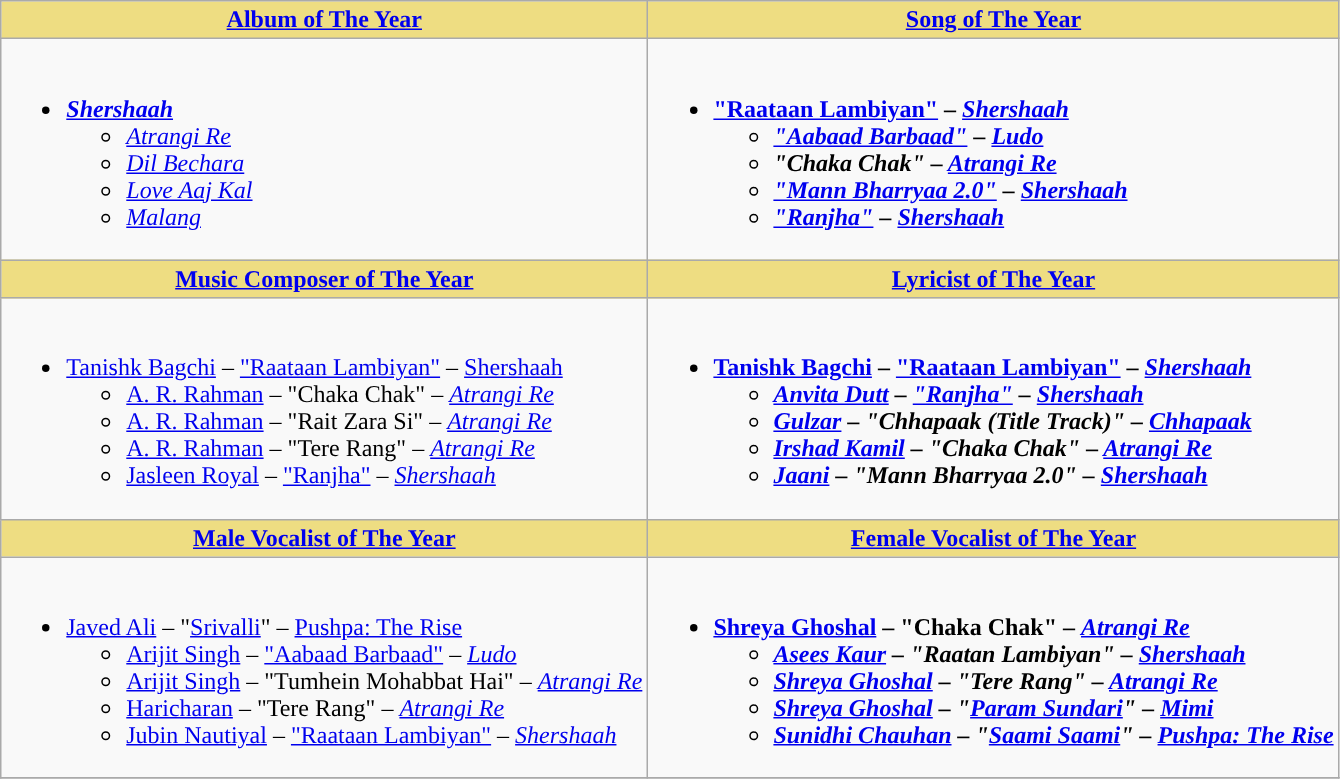<table class="wikitable">
<tr>
<th ! style="background:#EEDD82;text-align:center;"><a href='#'>Album of The Year</a></th>
<th ! style="background:#eedd82;text-align:center;"><a href='#'>Song of The Year</a></th>
</tr>
<tr>
<td valign="top"><br><ul><li><strong><em><a href='#'>Shershaah</a></em></strong><ul><li><em><a href='#'>Atrangi Re</a></em></li><li><em><a href='#'>Dil Bechara</a></em></li><li><em><a href='#'>Love Aaj Kal</a></em></li><li><em><a href='#'>Malang</a></em></li></ul></li></ul></td>
<td valign="top"><br><ul><li><strong><a href='#'>"Raataan Lambiyan"</a> – <em><a href='#'>Shershaah</a><strong><em><ul><li><a href='#'>"Aabaad Barbaad"</a> – </em><a href='#'>Ludo</a><em></li><li>"Chaka Chak" – </em><a href='#'>Atrangi Re</a><em></li><li><a href='#'>"Mann Bharryaa 2.0"</a> – </em><a href='#'>Shershaah</a><em></li><li><a href='#'>"Ranjha"</a> – </em><a href='#'>Shershaah</a><em></li></ul></li></ul></td>
</tr>
<tr>
<th ! style="background:#eedd82; text-align:center;"><a href='#'>Music Composer of The Year</a></th>
<th ! style="background:#eedd82; text-align:center;"><a href='#'>Lyricist of The Year</a></th>
</tr>
<tr>
<td valign="top"><br><ul><li></strong><a href='#'>Tanishk Bagchi</a> – <a href='#'>"Raataan Lambiyan"</a> – </em><a href='#'>Shershaah</a></em></strong><ul><li><a href='#'>A. R. Rahman</a> – "Chaka Chak" – <em><a href='#'>Atrangi Re</a></em></li><li><a href='#'>A. R. Rahman</a> – "Rait Zara Si" – <em><a href='#'>Atrangi Re</a></em></li><li><a href='#'>A. R. Rahman</a> – "Tere Rang" – <em><a href='#'>Atrangi Re</a></em></li><li><a href='#'>Jasleen Royal</a> – <a href='#'>"Ranjha"</a> – <em><a href='#'>Shershaah</a></em></li></ul></li></ul></td>
<td valign="top"><br><ul><li><strong><a href='#'>Tanishk Bagchi</a> – <a href='#'>"Raataan Lambiyan"</a> – <em><a href='#'>Shershaah</a><strong><em><ul><li><a href='#'>Anvita Dutt</a> – <a href='#'>"Ranjha"</a> – </em><a href='#'>Shershaah</a><em></li><li><a href='#'>Gulzar</a> – "Chhapaak (Title Track)" – </em><a href='#'>Chhapaak</a><em></li><li><a href='#'>Irshad Kamil</a> – "Chaka Chak" – </em><a href='#'>Atrangi Re</a><em></li><li><a href='#'>Jaani</a> – "Mann Bharryaa 2.0" – </em><a href='#'>Shershaah</a><em></li></ul></li></ul></td>
</tr>
<tr>
<th ! style="background:#eedd82; text-align:center;"><a href='#'>Male Vocalist of The Year</a></th>
<th ! style="background:#eedd82; text-align:center;"><a href='#'>Female Vocalist of The Year</a></th>
</tr>
<tr>
<td valign="top"><br><ul><li></strong><a href='#'>Javed Ali</a> – "<a href='#'>Srivalli</a>" – </em><a href='#'>Pushpa: The Rise</a></em></strong><ul><li><a href='#'>Arijit Singh</a> – <a href='#'>"Aabaad Barbaad"</a> – <em><a href='#'>Ludo</a></em></li><li><a href='#'>Arijit Singh</a> – "Tumhein Mohabbat Hai" – <em><a href='#'>Atrangi Re</a></em></li><li><a href='#'>Haricharan</a> – "Tere Rang" – <em><a href='#'>Atrangi Re</a></em></li><li><a href='#'>Jubin Nautiyal</a> – <a href='#'>"Raataan Lambiyan"</a> – <em><a href='#'>Shershaah</a></em></li></ul></li></ul></td>
<td valign="top"><br><ul><li><strong><a href='#'>Shreya Ghoshal</a> – "Chaka Chak" – <em><a href='#'>Atrangi Re</a><strong><em><ul><li><a href='#'>Asees Kaur</a> – "Raatan Lambiyan" – </em><a href='#'>Shershaah</a><em></li><li><a href='#'>Shreya Ghoshal</a> – "Tere Rang" – </em><a href='#'>Atrangi Re</a><em></li><li><a href='#'>Shreya Ghoshal</a> – "<a href='#'>Param Sundari</a>" – </em><a href='#'>Mimi</a><em></li><li><a href='#'>Sunidhi Chauhan</a> – "<a href='#'>Saami Saami</a>" – </em><a href='#'>Pushpa: The Rise</a><em></li></ul></li></ul></td>
</tr>
<tr>
</tr>
</table>
